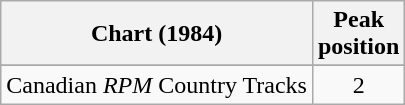<table class="wikitable sortable">
<tr>
<th align="left">Chart (1984)</th>
<th align="center">Peak<br>position</th>
</tr>
<tr>
</tr>
<tr>
<td align="left">Canadian <em>RPM</em> Country Tracks</td>
<td align="center">2</td>
</tr>
</table>
